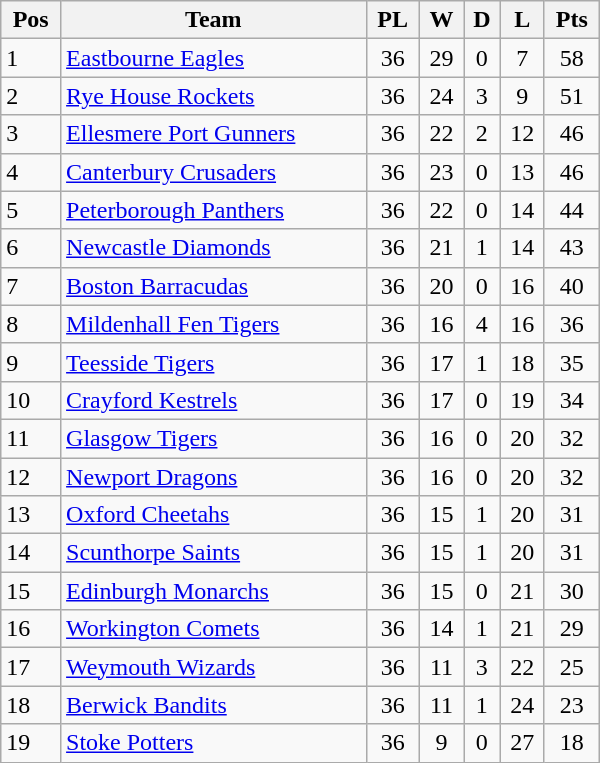<table class=wikitable width="400">
<tr>
<th>Pos</th>
<th>Team</th>
<th>PL</th>
<th>W</th>
<th>D</th>
<th>L</th>
<th>Pts</th>
</tr>
<tr>
<td>1</td>
<td><a href='#'>Eastbourne Eagles</a></td>
<td align="center">36</td>
<td align="center">29</td>
<td align="center">0</td>
<td align="center">7</td>
<td align="center">58</td>
</tr>
<tr>
<td>2</td>
<td><a href='#'>Rye House Rockets</a></td>
<td align="center">36</td>
<td align="center">24</td>
<td align="center">3</td>
<td align="center">9</td>
<td align="center">51</td>
</tr>
<tr>
<td>3</td>
<td><a href='#'>Ellesmere Port Gunners</a></td>
<td align="center">36</td>
<td align="center">22</td>
<td align="center">2</td>
<td align="center">12</td>
<td align="center">46</td>
</tr>
<tr>
<td>4</td>
<td><a href='#'>Canterbury Crusaders</a></td>
<td align="center">36</td>
<td align="center">23</td>
<td align="center">0</td>
<td align="center">13</td>
<td align="center">46</td>
</tr>
<tr>
<td>5</td>
<td><a href='#'>Peterborough Panthers</a></td>
<td align="center">36</td>
<td align="center">22</td>
<td align="center">0</td>
<td align="center">14</td>
<td align="center">44</td>
</tr>
<tr>
<td>6</td>
<td><a href='#'>Newcastle Diamonds</a></td>
<td align="center">36</td>
<td align="center">21</td>
<td align="center">1</td>
<td align="center">14</td>
<td align="center">43</td>
</tr>
<tr>
<td>7</td>
<td><a href='#'>Boston Barracudas</a></td>
<td align="center">36</td>
<td align="center">20</td>
<td align="center">0</td>
<td align="center">16</td>
<td align="center">40</td>
</tr>
<tr>
<td>8</td>
<td><a href='#'>Mildenhall Fen Tigers</a></td>
<td align="center">36</td>
<td align="center">16</td>
<td align="center">4</td>
<td align="center">16</td>
<td align="center">36</td>
</tr>
<tr>
<td>9</td>
<td><a href='#'>Teesside Tigers</a></td>
<td align="center">36</td>
<td align="center">17</td>
<td align="center">1</td>
<td align="center">18</td>
<td align="center">35</td>
</tr>
<tr>
<td>10</td>
<td><a href='#'>Crayford Kestrels</a></td>
<td align="center">36</td>
<td align="center">17</td>
<td align="center">0</td>
<td align="center">19</td>
<td align="center">34</td>
</tr>
<tr>
<td>11</td>
<td><a href='#'>Glasgow Tigers</a></td>
<td align="center">36</td>
<td align="center">16</td>
<td align="center">0</td>
<td align="center">20</td>
<td align="center">32</td>
</tr>
<tr>
<td>12</td>
<td><a href='#'>Newport Dragons</a></td>
<td align="center">36</td>
<td align="center">16</td>
<td align="center">0</td>
<td align="center">20</td>
<td align="center">32</td>
</tr>
<tr>
<td>13</td>
<td><a href='#'>Oxford Cheetahs</a></td>
<td align="center">36</td>
<td align="center">15</td>
<td align="center">1</td>
<td align="center">20</td>
<td align="center">31</td>
</tr>
<tr>
<td>14</td>
<td><a href='#'>Scunthorpe Saints</a></td>
<td align="center">36</td>
<td align="center">15</td>
<td align="center">1</td>
<td align="center">20</td>
<td align="center">31</td>
</tr>
<tr>
<td>15</td>
<td><a href='#'>Edinburgh Monarchs</a></td>
<td align="center">36</td>
<td align="center">15</td>
<td align="center">0</td>
<td align="center">21</td>
<td align="center">30</td>
</tr>
<tr>
<td>16</td>
<td><a href='#'>Workington Comets</a></td>
<td align="center">36</td>
<td align="center">14</td>
<td align="center">1</td>
<td align="center">21</td>
<td align="center">29</td>
</tr>
<tr>
<td>17</td>
<td><a href='#'>Weymouth Wizards</a></td>
<td align="center">36</td>
<td align="center">11</td>
<td align="center">3</td>
<td align="center">22</td>
<td align="center">25</td>
</tr>
<tr>
<td>18</td>
<td><a href='#'>Berwick Bandits</a></td>
<td align="center">36</td>
<td align="center">11</td>
<td align="center">1</td>
<td align="center">24</td>
<td align="center">23</td>
</tr>
<tr>
<td>19</td>
<td><a href='#'>Stoke Potters</a></td>
<td align="center">36</td>
<td align="center">9</td>
<td align="center">0</td>
<td align="center">27</td>
<td align="center">18</td>
</tr>
</table>
